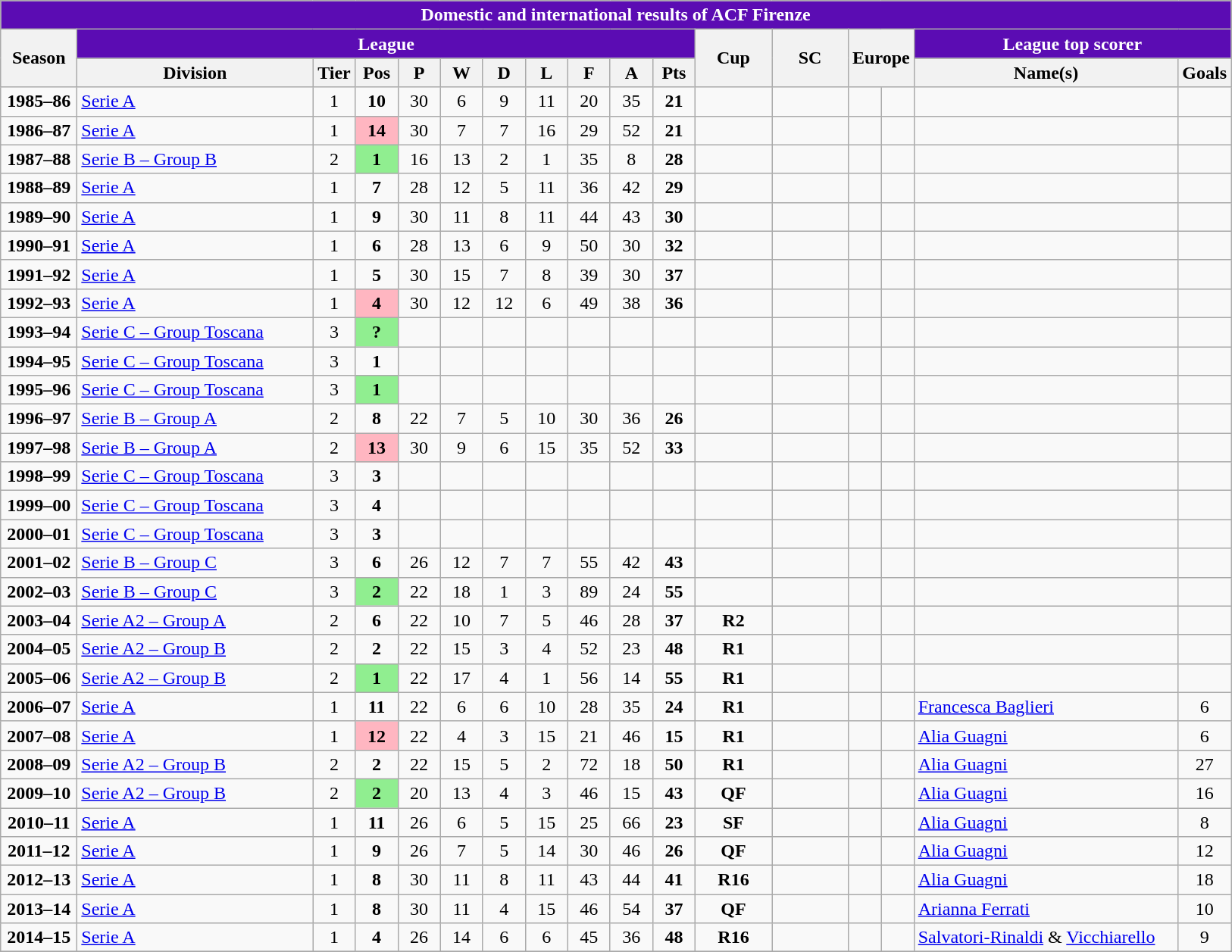<table class="wikitable" style="text-align: center;">
<tr>
<th style="color:#FFFFFF; background:#5B0CB3;" colspan=18>Domestic and international results of ACF Firenze</th>
</tr>
<tr>
<th rowspan=2 width="60"align=center>Season</th>
<th colspan=10 style="color:#FFFFFF; background:#5B0CB3;">League</th>
<th rowspan=2 width="60"align=center>Cup</th>
<th rowspan=2 width="60"align=center>SC</th>
<th rowspan=2 colspan=2>Europe</th>
<th colspan=2 style="color:#FFFFFF; background:#5B0CB3;">League top scorer</th>
</tr>
<tr>
<th width=200px>Division</th>
<th width=30px>Tier</th>
<th width=30px>Pos</th>
<th width=30px>P</th>
<th width=30px>W</th>
<th width=30px>D</th>
<th width=30px>L</th>
<th width=30px>F</th>
<th width=30px>A</th>
<th width=30px>Pts</th>
<th width=225px>Name(s)</th>
<th width=30px>Goals</th>
</tr>
<tr>
<td><strong>1985–86</strong></td>
<td align=left><a href='#'>Serie A</a></td>
<td>1</td>
<td><strong>10</strong></td>
<td>30</td>
<td>6</td>
<td>9</td>
<td>11</td>
<td>20</td>
<td>35</td>
<td><strong>21</strong></td>
<td></td>
<td></td>
<td></td>
<td></td>
<td></td>
<td></td>
</tr>
<tr>
<td><strong>1986–87</strong></td>
<td align=left><a href='#'>Serie A</a></td>
<td>1</td>
<td bgcolor=lightpink><strong>14</strong></td>
<td>30</td>
<td>7</td>
<td>7</td>
<td>16</td>
<td>29</td>
<td>52</td>
<td><strong>21</strong></td>
<td></td>
<td></td>
<td></td>
<td></td>
<td></td>
<td></td>
</tr>
<tr>
<td><strong>1987–88</strong></td>
<td align=left><a href='#'>Serie B – Group B</a></td>
<td>2</td>
<td bgcolor=lightgreen><strong>1</strong></td>
<td>16</td>
<td>13</td>
<td>2</td>
<td>1</td>
<td>35</td>
<td>8</td>
<td><strong>28</strong></td>
<td></td>
<td></td>
<td></td>
<td></td>
<td></td>
<td></td>
</tr>
<tr>
<td><strong>1988–89</strong></td>
<td align=left><a href='#'>Serie A</a></td>
<td>1</td>
<td><strong>7</strong></td>
<td>28</td>
<td>12</td>
<td>5</td>
<td>11</td>
<td>36</td>
<td>42</td>
<td><strong>29</strong></td>
<td></td>
<td></td>
<td></td>
<td></td>
<td></td>
<td></td>
</tr>
<tr>
<td><strong>1989–90</strong></td>
<td align=left><a href='#'>Serie A</a></td>
<td>1</td>
<td><strong>9</strong></td>
<td>30</td>
<td>11</td>
<td>8</td>
<td>11</td>
<td>44</td>
<td>43</td>
<td><strong>30</strong></td>
<td></td>
<td></td>
<td></td>
<td></td>
<td></td>
<td></td>
</tr>
<tr>
<td><strong>1990–91</strong></td>
<td align=left><a href='#'>Serie A</a></td>
<td>1</td>
<td><strong>6</strong></td>
<td>28</td>
<td>13</td>
<td>6</td>
<td>9</td>
<td>50</td>
<td>30</td>
<td><strong>32</strong></td>
<td></td>
<td></td>
<td></td>
<td></td>
<td></td>
<td></td>
</tr>
<tr>
<td><strong>1991–92</strong></td>
<td align=left><a href='#'>Serie A</a></td>
<td>1</td>
<td><strong>5</strong></td>
<td>30</td>
<td>15</td>
<td>7</td>
<td>8</td>
<td>39</td>
<td>30</td>
<td><strong>37</strong></td>
<td></td>
<td></td>
<td></td>
<td></td>
<td></td>
<td></td>
</tr>
<tr>
<td><strong>1992–93</strong></td>
<td align=left><a href='#'>Serie A</a></td>
<td>1</td>
<td bgcolor=lightpink><strong>4</strong></td>
<td>30</td>
<td>12</td>
<td>12</td>
<td>6</td>
<td>49</td>
<td>38</td>
<td><strong>36</strong></td>
<td></td>
<td></td>
<td></td>
<td></td>
<td></td>
<td></td>
</tr>
<tr>
<td><strong>1993–94</strong></td>
<td align=left><a href='#'>Serie C – Group Toscana</a></td>
<td>3</td>
<td bgcolor=lightgreen><strong>?</strong></td>
<td></td>
<td></td>
<td></td>
<td></td>
<td></td>
<td></td>
<td></td>
<td></td>
<td></td>
<td></td>
<td></td>
<td></td>
<td></td>
</tr>
<tr>
<td><strong>1994–95</strong></td>
<td align=left><a href='#'>Serie C – Group Toscana</a></td>
<td>3</td>
<td><strong>1</strong></td>
<td></td>
<td></td>
<td></td>
<td></td>
<td></td>
<td></td>
<td></td>
<td></td>
<td></td>
<td></td>
<td></td>
<td></td>
<td></td>
</tr>
<tr>
<td><strong>1995–96</strong></td>
<td align=left><a href='#'>Serie C – Group Toscana</a></td>
<td>3</td>
<td bgcolor=lightgreen><strong>1</strong></td>
<td></td>
<td></td>
<td></td>
<td></td>
<td></td>
<td></td>
<td></td>
<td></td>
<td></td>
<td></td>
<td></td>
<td></td>
<td></td>
</tr>
<tr>
<td><strong>1996–97</strong></td>
<td align=left><a href='#'>Serie B – Group A</a></td>
<td>2</td>
<td><strong>8</strong></td>
<td>22</td>
<td>7</td>
<td>5</td>
<td>10</td>
<td>30</td>
<td>36</td>
<td><strong>26</strong></td>
<td></td>
<td></td>
<td></td>
<td></td>
<td></td>
<td></td>
</tr>
<tr>
<td><strong>1997–98</strong></td>
<td align=left><a href='#'>Serie B – Group A</a></td>
<td>2</td>
<td bgcolor=lightpink><strong>13</strong></td>
<td>30</td>
<td>9</td>
<td>6</td>
<td>15</td>
<td>35</td>
<td>52</td>
<td><strong>33</strong></td>
<td></td>
<td></td>
<td></td>
<td></td>
<td></td>
<td></td>
</tr>
<tr>
<td><strong>1998–99</strong></td>
<td align=left><a href='#'>Serie C – Group Toscana</a></td>
<td>3</td>
<td><strong>3</strong></td>
<td></td>
<td></td>
<td></td>
<td></td>
<td></td>
<td></td>
<td></td>
<td></td>
<td></td>
<td></td>
<td></td>
<td></td>
<td></td>
</tr>
<tr>
<td><strong>1999–00</strong></td>
<td align=left><a href='#'>Serie C – Group Toscana</a></td>
<td>3</td>
<td><strong>4</strong></td>
<td></td>
<td></td>
<td></td>
<td></td>
<td></td>
<td></td>
<td></td>
<td></td>
<td></td>
<td></td>
<td></td>
<td></td>
<td></td>
</tr>
<tr>
<td><strong>2000–01</strong></td>
<td align=left><a href='#'>Serie C – Group Toscana</a></td>
<td>3</td>
<td><strong>3</strong></td>
<td></td>
<td></td>
<td></td>
<td></td>
<td></td>
<td></td>
<td></td>
<td></td>
<td></td>
<td></td>
<td></td>
<td></td>
<td></td>
</tr>
<tr>
<td><strong>2001–02</strong></td>
<td align=left><a href='#'>Serie B – Group C</a></td>
<td>3</td>
<td><strong>6</strong></td>
<td>26</td>
<td>12</td>
<td>7</td>
<td>7</td>
<td>55</td>
<td>42</td>
<td><strong>43</strong></td>
<td></td>
<td></td>
<td></td>
<td></td>
<td></td>
<td></td>
</tr>
<tr>
<td><strong>2002–03</strong></td>
<td align=left><a href='#'>Serie B – Group C</a></td>
<td>3</td>
<td bgcolor=lightgreen><strong>2</strong></td>
<td>22</td>
<td>18</td>
<td>1</td>
<td>3</td>
<td>89</td>
<td>24</td>
<td><strong>55</strong></td>
<td></td>
<td></td>
<td></td>
<td></td>
<td></td>
<td></td>
</tr>
<tr>
<td><strong>2003–04</strong></td>
<td align=left><a href='#'>Serie A2 – Group A</a></td>
<td>2</td>
<td><strong>6</strong></td>
<td>22</td>
<td>10</td>
<td>7</td>
<td>5</td>
<td>46</td>
<td>28</td>
<td><strong>37</strong></td>
<td><strong>R2</strong></td>
<td></td>
<td></td>
<td></td>
<td></td>
<td></td>
</tr>
<tr>
<td><strong>2004–05</strong></td>
<td align=left><a href='#'>Serie A2 – Group B</a></td>
<td>2</td>
<td><strong>2</strong></td>
<td>22</td>
<td>15</td>
<td>3</td>
<td>4</td>
<td>52</td>
<td>23</td>
<td><strong>48</strong></td>
<td><strong>R1</strong></td>
<td></td>
<td></td>
<td></td>
<td></td>
<td></td>
</tr>
<tr>
<td><strong>2005–06</strong></td>
<td align=left><a href='#'>Serie A2 – Group B</a></td>
<td>2</td>
<td bgcolor=lightgreen><strong>1</strong></td>
<td>22</td>
<td>17</td>
<td>4</td>
<td>1</td>
<td>56</td>
<td>14</td>
<td><strong>55</strong></td>
<td><strong>R1</strong></td>
<td></td>
<td></td>
<td></td>
<td></td>
<td></td>
</tr>
<tr>
<td><strong>2006–07</strong></td>
<td align=left><a href='#'>Serie A</a></td>
<td>1</td>
<td><strong>11</strong></td>
<td>22</td>
<td>6</td>
<td>6</td>
<td>10</td>
<td>28</td>
<td>35</td>
<td><strong>24</strong></td>
<td><strong>R1</strong></td>
<td></td>
<td></td>
<td></td>
<td align=left> <a href='#'>Francesca Baglieri</a></td>
<td>6</td>
</tr>
<tr>
<td><strong>2007–08</strong></td>
<td align=left><a href='#'>Serie A</a></td>
<td>1</td>
<td bgcolor=lightpink><strong>12</strong></td>
<td>22</td>
<td>4</td>
<td>3</td>
<td>15</td>
<td>21</td>
<td>46</td>
<td><strong>15</strong></td>
<td><strong>R1</strong></td>
<td></td>
<td></td>
<td></td>
<td align=left> <a href='#'>Alia Guagni</a></td>
<td>6</td>
</tr>
<tr>
<td><strong>2008–09</strong></td>
<td align=left><a href='#'>Serie A2 – Group B</a></td>
<td>2</td>
<td><strong>2</strong></td>
<td>22</td>
<td>15</td>
<td>5</td>
<td>2</td>
<td>72</td>
<td>18</td>
<td><strong>50</strong></td>
<td><strong>R1</strong></td>
<td></td>
<td></td>
<td></td>
<td align=left> <a href='#'>Alia Guagni</a></td>
<td>27</td>
</tr>
<tr>
<td><strong>2009–10</strong></td>
<td align=left><a href='#'>Serie A2 – Group B</a></td>
<td>2</td>
<td bgcolor=lightgreen><strong>2</strong></td>
<td>20</td>
<td>13</td>
<td>4</td>
<td>3</td>
<td>46</td>
<td>15</td>
<td><strong>43</strong></td>
<td><strong>QF</strong></td>
<td></td>
<td></td>
<td></td>
<td align=left> <a href='#'>Alia Guagni</a></td>
<td>16</td>
</tr>
<tr>
<td><strong>2010–11</strong></td>
<td align=left><a href='#'>Serie A</a></td>
<td>1</td>
<td><strong>11</strong></td>
<td>26</td>
<td>6</td>
<td>5</td>
<td>15</td>
<td>25</td>
<td>66</td>
<td><strong>23</strong></td>
<td><strong>SF</strong></td>
<td></td>
<td></td>
<td></td>
<td align=left> <a href='#'>Alia Guagni</a></td>
<td>8</td>
</tr>
<tr>
<td><strong>2011–12</strong></td>
<td align=left><a href='#'>Serie A</a></td>
<td>1</td>
<td><strong>9</strong></td>
<td>26</td>
<td>7</td>
<td>5</td>
<td>14</td>
<td>30</td>
<td>46</td>
<td><strong>26</strong></td>
<td><strong>QF</strong></td>
<td></td>
<td></td>
<td></td>
<td align=left> <a href='#'>Alia Guagni</a></td>
<td>12</td>
</tr>
<tr>
<td><strong>2012–13</strong></td>
<td align=left><a href='#'>Serie A</a></td>
<td>1</td>
<td><strong>8</strong></td>
<td>30</td>
<td>11</td>
<td>8</td>
<td>11</td>
<td>43</td>
<td>44</td>
<td><strong>41</strong></td>
<td><strong>R16</strong></td>
<td></td>
<td></td>
<td></td>
<td align=left> <a href='#'>Alia Guagni</a></td>
<td>18</td>
</tr>
<tr>
<td><strong>2013–14</strong></td>
<td align=left><a href='#'>Serie A</a></td>
<td>1</td>
<td><strong>8</strong></td>
<td>30</td>
<td>11</td>
<td>4</td>
<td>15</td>
<td>46</td>
<td>54</td>
<td><strong>37</strong></td>
<td><strong>QF</strong></td>
<td></td>
<td></td>
<td></td>
<td align=left> <a href='#'>Arianna Ferrati</a></td>
<td>10</td>
</tr>
<tr>
<td><strong>2014–15</strong></td>
<td align=left><a href='#'>Serie A</a></td>
<td>1</td>
<td><strong>4</strong></td>
<td>26</td>
<td>14</td>
<td>6</td>
<td>6</td>
<td>45</td>
<td>36</td>
<td><strong>48</strong></td>
<td><strong>R16</strong></td>
<td></td>
<td></td>
<td></td>
<td align=left> <a href='#'>Salvatori-Rinaldi</a> & <a href='#'>Vicchiarello</a></td>
<td>9</td>
</tr>
<tr>
</tr>
</table>
